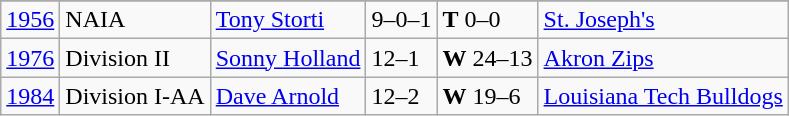<table class="wikitable">
<tr>
</tr>
<tr>
<td><a href='#'>1956</a></td>
<td>NAIA</td>
<td><a href='#'>Tony Storti</a></td>
<td>9–0–1</td>
<td><strong>T</strong> 0–0</td>
<td><a href='#'>St. Joseph's</a></td>
</tr>
<tr>
<td><a href='#'>1976</a></td>
<td>Division II</td>
<td><a href='#'>Sonny Holland</a></td>
<td>12–1</td>
<td><strong>W</strong> 24–13</td>
<td><a href='#'>Akron Zips</a></td>
</tr>
<tr>
<td><a href='#'>1984</a></td>
<td>Division I-AA</td>
<td><a href='#'>Dave Arnold</a></td>
<td>12–2</td>
<td><strong>W</strong> 19–6</td>
<td><a href='#'>Louisiana Tech Bulldogs</a></td>
</tr>
</table>
